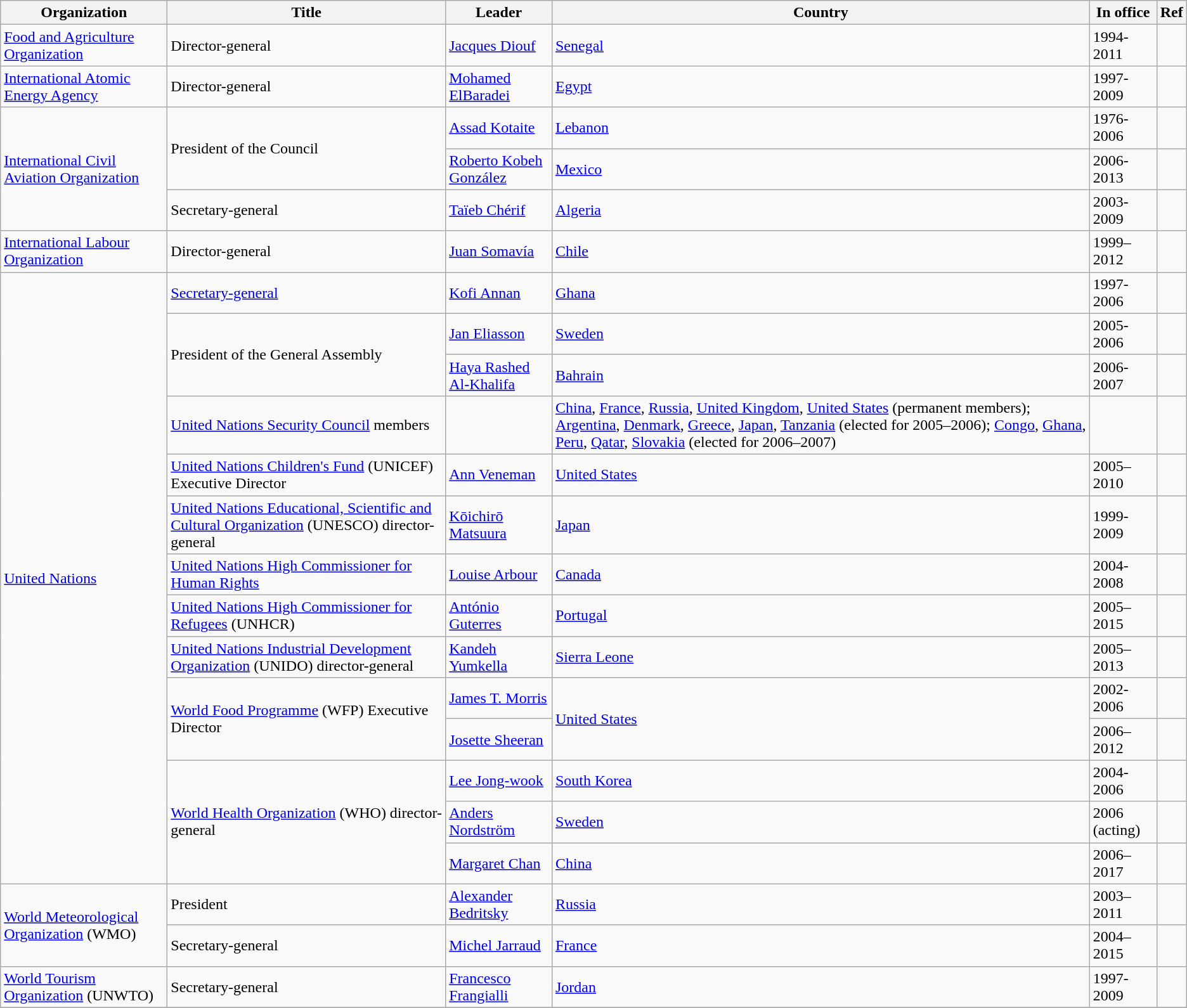<table class="wikitable unsortable">
<tr>
<th>Organization</th>
<th>Title</th>
<th>Leader</th>
<th>Country</th>
<th>In office</th>
<th>Ref</th>
</tr>
<tr>
<td><a href='#'>Food and Agriculture Organization</a></td>
<td>Director-general</td>
<td><a href='#'>Jacques Diouf</a></td>
<td><a href='#'>Senegal</a></td>
<td>1994-2011</td>
<td></td>
</tr>
<tr>
<td><a href='#'>International Atomic Energy Agency</a></td>
<td>Director-general</td>
<td><a href='#'>Mohamed ElBaradei</a></td>
<td><a href='#'>Egypt</a></td>
<td>1997-2009</td>
<td></td>
</tr>
<tr>
<td rowspan="3"><a href='#'>International Civil Aviation Organization</a></td>
<td rowspan="2">President of the Council</td>
<td><a href='#'>Assad Kotaite</a></td>
<td><a href='#'>Lebanon</a></td>
<td>1976-2006</td>
<td></td>
</tr>
<tr>
<td><a href='#'>Roberto Kobeh González</a></td>
<td><a href='#'>Mexico</a></td>
<td>2006-2013</td>
<td></td>
</tr>
<tr>
<td>Secretary-general</td>
<td><a href='#'>Taïeb Chérif</a></td>
<td><a href='#'>Algeria</a></td>
<td>2003-2009</td>
<td></td>
</tr>
<tr>
<td><a href='#'>International Labour Organization</a></td>
<td>Director-general</td>
<td><a href='#'>Juan Somavía</a></td>
<td><a href='#'>Chile</a></td>
<td>1999–2012</td>
<td></td>
</tr>
<tr>
<td rowspan="14"><a href='#'>United Nations</a></td>
<td><a href='#'>Secretary-general</a></td>
<td><a href='#'>Kofi Annan</a></td>
<td><a href='#'>Ghana</a></td>
<td>1997-2006</td>
<td></td>
</tr>
<tr>
<td rowspan="2">President of the General Assembly</td>
<td><a href='#'>Jan Eliasson</a></td>
<td><a href='#'>Sweden</a></td>
<td>2005-2006</td>
<td></td>
</tr>
<tr>
<td><a href='#'>Haya Rashed Al-Khalifa</a></td>
<td><a href='#'>Bahrain</a></td>
<td>2006-2007</td>
<td></td>
</tr>
<tr>
<td><a href='#'>United Nations Security Council</a> members</td>
<td></td>
<td><a href='#'>China</a>, <a href='#'>France</a>, <a href='#'>Russia</a>, <a href='#'>United Kingdom</a>, <a href='#'>United States</a> (permanent members); <a href='#'>Argentina</a>, <a href='#'>Denmark</a>, <a href='#'>Greece</a>, <a href='#'>Japan</a>, <a href='#'>Tanzania</a> (elected for 2005–2006); <a href='#'>Congo</a>, <a href='#'>Ghana</a>, <a href='#'>Peru</a>, <a href='#'>Qatar</a>, <a href='#'>Slovakia</a> (elected for 2006–2007)</td>
<td></td>
<td></td>
</tr>
<tr>
<td><a href='#'>United Nations Children's Fund</a> (UNICEF) Executive Director</td>
<td><a href='#'>Ann Veneman</a></td>
<td><a href='#'>United States</a></td>
<td>2005–2010</td>
<td></td>
</tr>
<tr>
<td><a href='#'>United Nations Educational, Scientific and Cultural Organization</a> (UNESCO) director-general</td>
<td><a href='#'>Kōichirō Matsuura</a></td>
<td><a href='#'>Japan</a></td>
<td>1999-2009</td>
<td></td>
</tr>
<tr>
<td><a href='#'>United Nations High Commissioner for Human Rights</a></td>
<td><a href='#'>Louise Arbour</a></td>
<td><a href='#'>Canada</a></td>
<td>2004-2008</td>
<td></td>
</tr>
<tr>
<td><a href='#'>United Nations High Commissioner for Refugees</a> (UNHCR)</td>
<td><a href='#'>António Guterres</a></td>
<td><a href='#'>Portugal</a></td>
<td>2005–2015</td>
<td></td>
</tr>
<tr>
<td><a href='#'>United Nations Industrial Development Organization</a> (UNIDO) director-general</td>
<td><a href='#'>Kandeh Yumkella</a></td>
<td><a href='#'>Sierra Leone</a></td>
<td>2005–2013</td>
<td></td>
</tr>
<tr>
<td rowspan="2"><a href='#'>World Food Programme</a> (WFP) Executive Director</td>
<td><a href='#'>James T. Morris</a></td>
<td rowspan="2"><a href='#'>United States</a></td>
<td>2002-2006</td>
<td></td>
</tr>
<tr>
<td><a href='#'>Josette Sheeran</a></td>
<td>2006–2012</td>
<td></td>
</tr>
<tr>
<td rowspan="3"><a href='#'>World Health Organization</a> (WHO) director-general</td>
<td><a href='#'>Lee Jong-wook</a></td>
<td><a href='#'>South Korea</a></td>
<td>2004-2006</td>
<td></td>
</tr>
<tr>
<td><a href='#'>Anders Nordström</a></td>
<td><a href='#'>Sweden</a></td>
<td>2006 (acting)</td>
<td></td>
</tr>
<tr>
<td><a href='#'>Margaret Chan</a></td>
<td><a href='#'>China</a></td>
<td>2006–2017</td>
<td></td>
</tr>
<tr>
<td rowspan="2"><a href='#'>World Meteorological Organization</a> (WMO)</td>
<td>President</td>
<td><a href='#'>Alexander Bedritsky</a></td>
<td><a href='#'>Russia</a></td>
<td>2003–2011</td>
<td></td>
</tr>
<tr>
<td>Secretary-general</td>
<td><a href='#'>Michel Jarraud</a></td>
<td><a href='#'>France</a></td>
<td>2004–2015</td>
<td></td>
</tr>
<tr>
<td><a href='#'>World Tourism Organization</a> (UNWTO)</td>
<td>Secretary-general</td>
<td><a href='#'>Francesco Frangialli</a></td>
<td><a href='#'>Jordan</a></td>
<td>1997-2009</td>
<td></td>
</tr>
<tr>
</tr>
</table>
